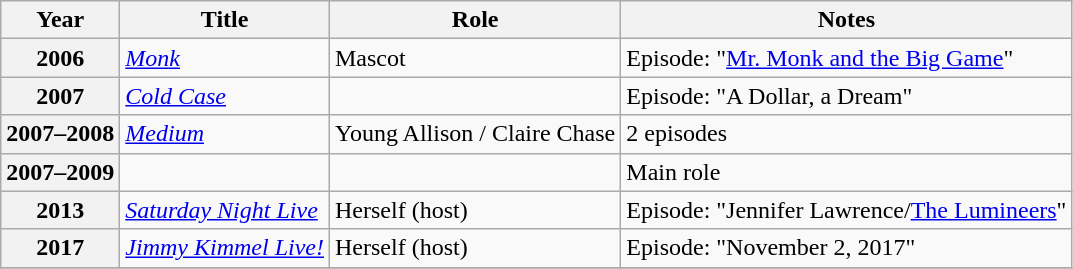<table class="wikitable plainrowheaders sortable">
<tr>
<th scope="col">Year</th>
<th scope="col">Title</th>
<th scope="col">Role</th>
<th scope="col" class="unsortable">Notes</th>
</tr>
<tr>
<th scope="row">2006</th>
<td><em><a href='#'>Monk</a></em></td>
<td>Mascot</td>
<td>Episode: "<a href='#'>Mr. Monk and the Big Game</a>"</td>
</tr>
<tr>
<th scope="row">2007</th>
<td><em><a href='#'>Cold Case</a></em></td>
<td></td>
<td>Episode: "A Dollar, a Dream"</td>
</tr>
<tr>
<th scope="row">2007–2008</th>
<td><em><a href='#'>Medium</a></em></td>
<td>Young Allison / Claire Chase</td>
<td>2 episodes</td>
</tr>
<tr>
<th scope="row">2007–2009</th>
<td><em></em></td>
<td></td>
<td>Main role</td>
</tr>
<tr>
<th scope="row">2013</th>
<td><em><a href='#'>Saturday Night Live</a></em></td>
<td>Herself (host)</td>
<td>Episode: "Jennifer Lawrence/<a href='#'>The Lumineers</a>"</td>
</tr>
<tr>
<th scope="row">2017</th>
<td><em><a href='#'>Jimmy Kimmel Live!</a></em></td>
<td>Herself (host)</td>
<td>Episode: "November 2, 2017"</td>
</tr>
<tr>
</tr>
</table>
